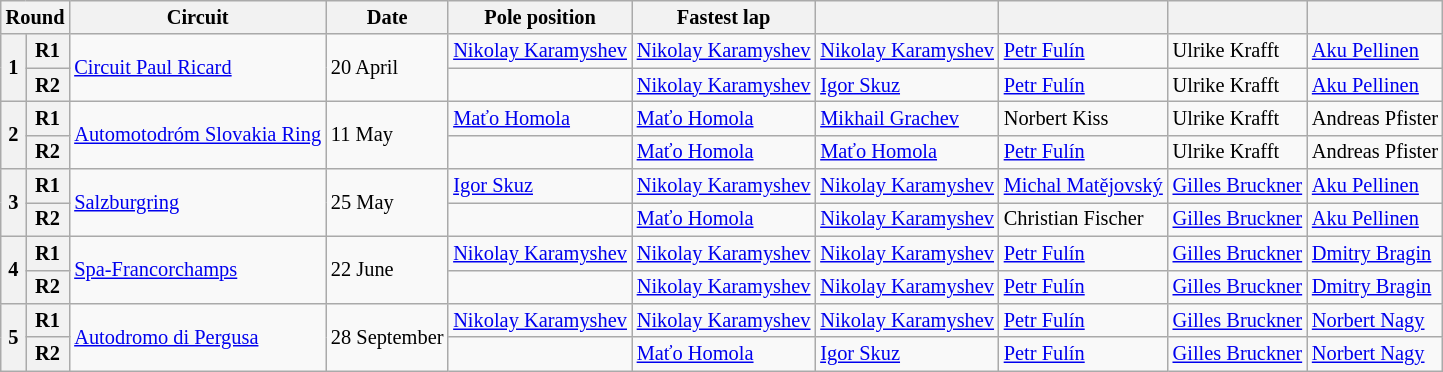<table class="wikitable" style="font-size: 85%">
<tr>
<th colspan=2>Round</th>
<th>Circuit</th>
<th>Date</th>
<th>Pole position</th>
<th>Fastest lap</th>
<th></th>
<th></th>
<th></th>
<th></th>
</tr>
<tr>
<th rowspan=2>1</th>
<th>R1</th>
<td rowspan=2> <a href='#'>Circuit Paul Ricard</a></td>
<td rowspan=2>20 April</td>
<td> <a href='#'>Nikolay Karamyshev</a></td>
<td> <a href='#'>Nikolay Karamyshev</a></td>
<td> <a href='#'>Nikolay Karamyshev</a></td>
<td> <a href='#'>Petr Fulín</a></td>
<td> Ulrike Krafft</td>
<td> <a href='#'>Aku Pellinen</a></td>
</tr>
<tr>
<th>R2</th>
<td></td>
<td> <a href='#'>Nikolay Karamyshev</a></td>
<td> <a href='#'>Igor Skuz</a></td>
<td> <a href='#'>Petr Fulín</a></td>
<td> Ulrike Krafft</td>
<td> <a href='#'>Aku Pellinen</a></td>
</tr>
<tr>
<th rowspan=2>2</th>
<th>R1</th>
<td rowspan=2> <a href='#'>Automotodróm Slovakia Ring</a></td>
<td rowspan=2>11 May</td>
<td> <a href='#'>Maťo Homola</a></td>
<td> <a href='#'>Maťo Homola</a></td>
<td> <a href='#'>Mikhail Grachev</a></td>
<td> Norbert Kiss</td>
<td> Ulrike Krafft</td>
<td> Andreas Pfister</td>
</tr>
<tr>
<th>R2</th>
<td></td>
<td> <a href='#'>Maťo Homola</a></td>
<td> <a href='#'>Maťo Homola</a></td>
<td> <a href='#'>Petr Fulín</a></td>
<td> Ulrike Krafft</td>
<td> Andreas Pfister</td>
</tr>
<tr>
<th rowspan=2>3</th>
<th>R1</th>
<td rowspan=2> <a href='#'>Salzburgring</a></td>
<td rowspan=2>25 May</td>
<td> <a href='#'>Igor Skuz</a></td>
<td> <a href='#'>Nikolay Karamyshev</a></td>
<td> <a href='#'>Nikolay Karamyshev</a></td>
<td> <a href='#'>Michal Matějovský</a></td>
<td> <a href='#'>Gilles Bruckner</a></td>
<td> <a href='#'>Aku Pellinen</a></td>
</tr>
<tr>
<th>R2</th>
<td></td>
<td> <a href='#'>Maťo Homola</a></td>
<td> <a href='#'>Nikolay Karamyshev</a></td>
<td> Christian Fischer</td>
<td> <a href='#'>Gilles Bruckner</a></td>
<td> <a href='#'>Aku Pellinen</a></td>
</tr>
<tr>
<th rowspan=2>4</th>
<th>R1</th>
<td rowspan=2> <a href='#'>Spa-Francorchamps</a></td>
<td rowspan=2>22 June</td>
<td> <a href='#'>Nikolay Karamyshev</a></td>
<td> <a href='#'>Nikolay Karamyshev</a></td>
<td> <a href='#'>Nikolay Karamyshev</a></td>
<td> <a href='#'>Petr Fulín</a></td>
<td> <a href='#'>Gilles Bruckner</a></td>
<td> <a href='#'>Dmitry Bragin</a></td>
</tr>
<tr>
<th>R2</th>
<td></td>
<td> <a href='#'>Nikolay Karamyshev</a></td>
<td> <a href='#'>Nikolay Karamyshev</a></td>
<td> <a href='#'>Petr Fulín</a></td>
<td> <a href='#'>Gilles Bruckner</a></td>
<td> <a href='#'>Dmitry Bragin</a></td>
</tr>
<tr>
<th rowspan=2>5</th>
<th>R1</th>
<td rowspan=2> <a href='#'>Autodromo di Pergusa</a></td>
<td rowspan=2>28 September</td>
<td> <a href='#'>Nikolay Karamyshev</a></td>
<td> <a href='#'>Nikolay Karamyshev</a></td>
<td> <a href='#'>Nikolay Karamyshev</a></td>
<td> <a href='#'>Petr Fulín</a></td>
<td> <a href='#'>Gilles Bruckner</a></td>
<td> <a href='#'>Norbert Nagy</a></td>
</tr>
<tr>
<th>R2</th>
<td></td>
<td> <a href='#'>Maťo Homola</a></td>
<td> <a href='#'>Igor Skuz</a></td>
<td> <a href='#'>Petr Fulín</a></td>
<td> <a href='#'>Gilles Bruckner</a></td>
<td> <a href='#'>Norbert Nagy</a></td>
</tr>
</table>
